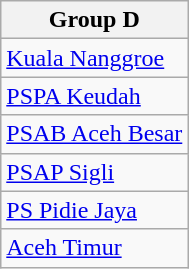<table class="wikitable">
<tr>
<th><strong>Group D</strong></th>
</tr>
<tr>
<td><a href='#'>Kuala Nanggroe</a></td>
</tr>
<tr>
<td><a href='#'>PSPA Keudah</a></td>
</tr>
<tr>
<td><a href='#'>PSAB Aceh Besar</a></td>
</tr>
<tr>
<td><a href='#'>PSAP Sigli</a></td>
</tr>
<tr>
<td><a href='#'>PS Pidie Jaya</a></td>
</tr>
<tr>
<td><a href='#'>Aceh Timur</a></td>
</tr>
</table>
